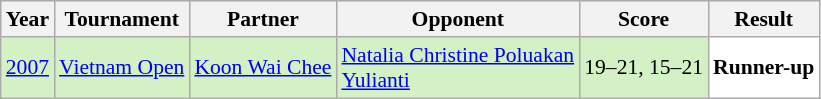<table class="sortable wikitable" style="font-size: 90%;">
<tr>
<th>Year</th>
<th>Tournament</th>
<th>Partner</th>
<th>Opponent</th>
<th>Score</th>
<th>Result</th>
</tr>
<tr style="background:#D4F1C5">
<td align="center"><a href='#'>2007</a></td>
<td align="left"><a href='#'>Vietnam Open</a></td>
<td align="left"> <a href='#'>Koon Wai Chee</a></td>
<td align="left"> <a href='#'>Natalia Christine Poluakan</a> <br>  <a href='#'>Yulianti</a></td>
<td align="left">19–21, 15–21</td>
<td style="text-align:left; background:white"> <strong>Runner-up</strong></td>
</tr>
</table>
